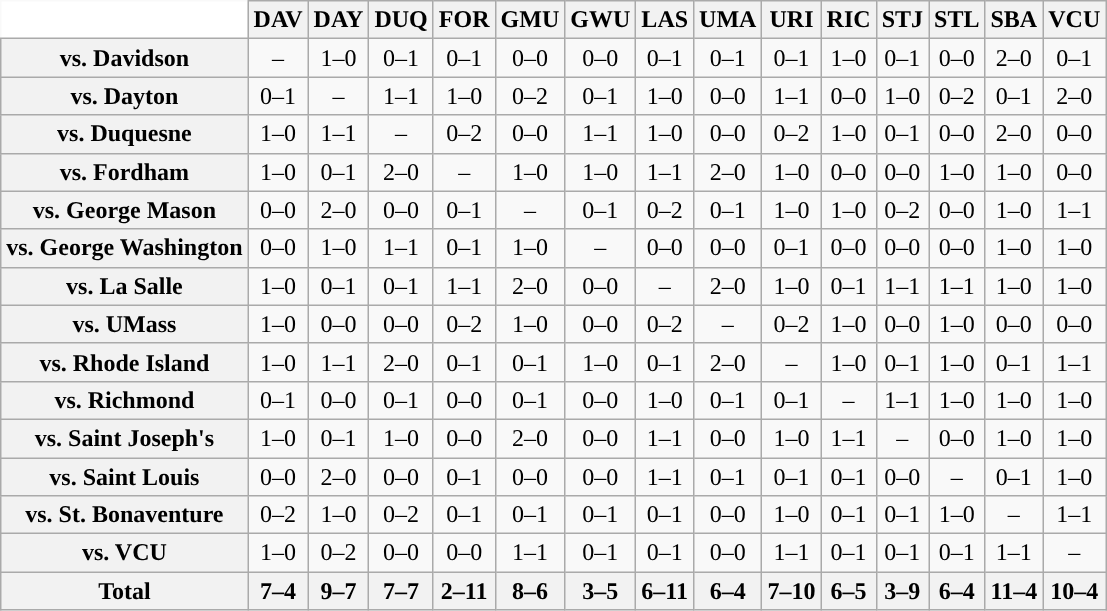<table class="wikitable" style="white-space:nowrap;font-size:100%;">
<tr>
<th colspan=1 style="background:white; border-top-style:hidden; border-left-style:hidden;"   width=75> </th>
<th style=>DAV</th>
<th style="background:#">DAY</th>
<th style=>DUQ</th>
<th style=>FOR</th>
<th style=>GMU</th>
<th style=>GWU</th>
<th style=>LAS</th>
<th style=>UMA</th>
<th style=>URI</th>
<th style=>RIC</th>
<th style=>STJ</th>
<th style=>STL</th>
<th style=>SBA</th>
<th style=>VCU</th>
</tr>
<tr style="text-align:center;">
<th>vs. Davidson</th>
<td>–</td>
<td>1–0</td>
<td>0–1</td>
<td>0–1</td>
<td>0–0</td>
<td>0–0</td>
<td>0–1</td>
<td>0–1</td>
<td>0–1</td>
<td>1–0</td>
<td>0–1</td>
<td>0–0</td>
<td>2–0</td>
<td>0–1</td>
</tr>
<tr style="text-align:center;">
<th>vs. Dayton</th>
<td>0–1</td>
<td>–</td>
<td>1–1</td>
<td>1–0</td>
<td>0–2</td>
<td>0–1</td>
<td>1–0</td>
<td>0–0</td>
<td>1–1</td>
<td>0–0</td>
<td>1–0</td>
<td>0–2</td>
<td>0–1</td>
<td>2–0</td>
</tr>
<tr style="text-align:center;">
<th>vs. Duquesne</th>
<td>1–0</td>
<td>1–1</td>
<td>–</td>
<td>0–2</td>
<td>0–0</td>
<td>1–1</td>
<td>1–0</td>
<td>0–0</td>
<td>0–2</td>
<td>1–0</td>
<td>0–1</td>
<td>0–0</td>
<td>2–0</td>
<td>0–0</td>
</tr>
<tr style="text-align:center;">
<th>vs. Fordham</th>
<td>1–0</td>
<td>0–1</td>
<td>2–0</td>
<td>–</td>
<td>1–0</td>
<td>1–0</td>
<td>1–1</td>
<td>2–0</td>
<td>1–0</td>
<td>0–0</td>
<td>0–0</td>
<td>1–0</td>
<td>1–0</td>
<td>0–0</td>
</tr>
<tr style="text-align:center;">
<th>vs. George Mason</th>
<td>0–0</td>
<td>2–0</td>
<td>0–0</td>
<td>0–1</td>
<td>–</td>
<td>0–1</td>
<td>0–2</td>
<td>0–1</td>
<td>1–0</td>
<td>1–0</td>
<td>0–2</td>
<td>0–0</td>
<td>1–0</td>
<td>1–1</td>
</tr>
<tr style="text-align:center;">
<th>vs. George Washington</th>
<td>0–0</td>
<td>1–0</td>
<td>1–1</td>
<td>0–1</td>
<td>1–0</td>
<td>–</td>
<td>0–0</td>
<td>0–0</td>
<td>0–1</td>
<td>0–0</td>
<td>0–0</td>
<td>0–0</td>
<td>1–0</td>
<td>1–0</td>
</tr>
<tr style="text-align:center;">
<th>vs. La Salle</th>
<td>1–0</td>
<td>0–1</td>
<td>0–1</td>
<td>1–1</td>
<td>2–0</td>
<td>0–0</td>
<td>–</td>
<td>2–0</td>
<td>1–0</td>
<td>0–1</td>
<td>1–1</td>
<td>1–1</td>
<td>1–0</td>
<td>1–0</td>
</tr>
<tr style="text-align:center;">
<th>vs. UMass</th>
<td>1–0</td>
<td>0–0</td>
<td>0–0</td>
<td>0–2</td>
<td>1–0</td>
<td>0–0</td>
<td>0–2</td>
<td>–</td>
<td>0–2</td>
<td>1–0</td>
<td>0–0</td>
<td>1–0</td>
<td>0–0</td>
<td>0–0</td>
</tr>
<tr style="text-align:center;">
<th>vs. Rhode Island</th>
<td>1–0</td>
<td>1–1</td>
<td>2–0</td>
<td>0–1</td>
<td>0–1</td>
<td>1–0</td>
<td>0–1</td>
<td>2–0</td>
<td>–</td>
<td>1–0</td>
<td>0–1</td>
<td>1–0</td>
<td>0–1</td>
<td>1–1</td>
</tr>
<tr style="text-align:center;">
<th>vs. Richmond</th>
<td>0–1</td>
<td>0–0</td>
<td>0–1</td>
<td>0–0</td>
<td>0–1</td>
<td>0–0</td>
<td>1–0</td>
<td>0–1</td>
<td>0–1</td>
<td>–</td>
<td>1–1</td>
<td>1–0</td>
<td>1–0</td>
<td>1–0</td>
</tr>
<tr style="text-align:center;">
<th>vs. Saint Joseph's</th>
<td>1–0</td>
<td>0–1</td>
<td>1–0</td>
<td>0–0</td>
<td>2–0</td>
<td>0–0</td>
<td>1–1</td>
<td>0–0</td>
<td>1–0</td>
<td>1–1</td>
<td>–</td>
<td>0–0</td>
<td>1–0</td>
<td>1–0</td>
</tr>
<tr style="text-align:center;">
<th>vs. Saint Louis</th>
<td>0–0</td>
<td>2–0</td>
<td>0–0</td>
<td>0–1</td>
<td>0–0</td>
<td>0–0</td>
<td>1–1</td>
<td>0–1</td>
<td>0–1</td>
<td>0–1</td>
<td>0–0</td>
<td>–</td>
<td>0–1</td>
<td>1–0</td>
</tr>
<tr style="text-align:center;">
<th>vs. St. Bonaventure</th>
<td>0–2</td>
<td>1–0</td>
<td>0–2</td>
<td>0–1</td>
<td>0–1</td>
<td>0–1</td>
<td>0–1</td>
<td>0–0</td>
<td>1–0</td>
<td>0–1</td>
<td>0–1</td>
<td>1–0</td>
<td>–</td>
<td>1–1</td>
</tr>
<tr style="text-align:center;">
<th>vs. VCU</th>
<td>1–0</td>
<td>0–2</td>
<td>0–0</td>
<td>0–0</td>
<td>1–1</td>
<td>0–1</td>
<td>0–1</td>
<td>0–0</td>
<td>1–1</td>
<td>0–1</td>
<td>0–1</td>
<td>0–1</td>
<td>1–1</td>
<td>–<br></td>
</tr>
<tr style="text-align:center;">
<th>Total</th>
<th>7–4</th>
<th>9–7</th>
<th>7–7</th>
<th>2–11</th>
<th>8–6</th>
<th>3–5</th>
<th>6–11</th>
<th>6–4</th>
<th>7–10</th>
<th>6–5</th>
<th>3–9</th>
<th>6–4</th>
<th>11–4</th>
<th>10–4</th>
</tr>
</table>
